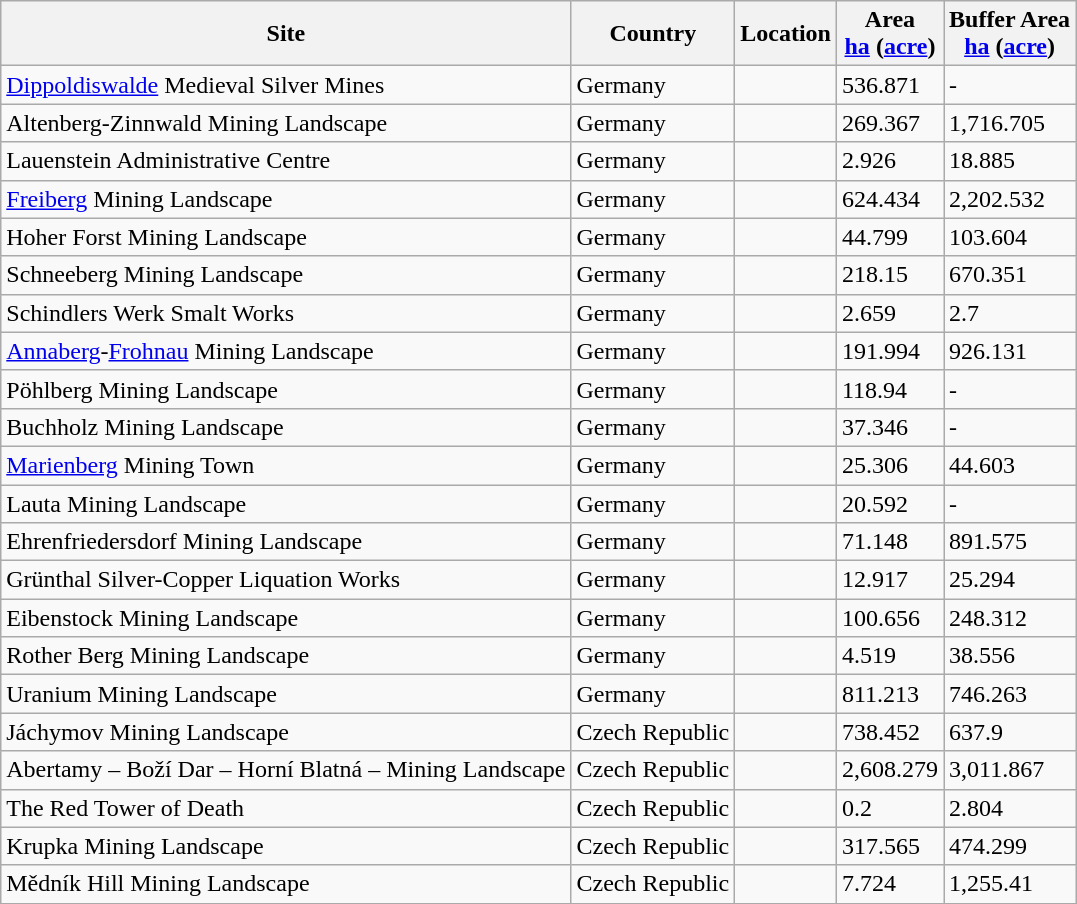<table class="wikitable sortable plainrowheaders">
<tr>
<th style="col">Site</th>
<th scope="col">Country</th>
<th scope="col">Location</th>
<th scope="col">Area<br><a href='#'>ha</a> (<a href='#'>acre</a>)</th>
<th scope="col">Buffer Area<br><a href='#'>ha</a> (<a href='#'>acre</a>)</th>
</tr>
<tr>
<td><a href='#'>Dippoldiswalde</a> Medieval Silver Mines</td>
<td>Germany</td>
<td></td>
<td>536.871</td>
<td>-</td>
</tr>
<tr>
<td>Altenberg-Zinnwald Mining Landscape</td>
<td>Germany</td>
<td></td>
<td>269.367</td>
<td>1,716.705</td>
</tr>
<tr>
<td>Lauenstein Administrative Centre</td>
<td>Germany</td>
<td></td>
<td>2.926</td>
<td>18.885</td>
</tr>
<tr>
<td><a href='#'>Freiberg</a> Mining Landscape</td>
<td>Germany</td>
<td></td>
<td>624.434</td>
<td>2,202.532</td>
</tr>
<tr>
<td>Hoher Forst Mining Landscape</td>
<td>Germany</td>
<td></td>
<td>44.799</td>
<td>103.604</td>
</tr>
<tr>
<td>Schneeberg Mining Landscape</td>
<td>Germany</td>
<td></td>
<td>218.15</td>
<td>670.351</td>
</tr>
<tr>
<td>Schindlers Werk Smalt Works</td>
<td>Germany</td>
<td></td>
<td>2.659</td>
<td>2.7</td>
</tr>
<tr>
<td><a href='#'>Annaberg</a>-<a href='#'>Frohnau</a> Mining Landscape</td>
<td>Germany</td>
<td></td>
<td>191.994</td>
<td>926.131</td>
</tr>
<tr>
<td>Pöhlberg Mining Landscape</td>
<td>Germany</td>
<td></td>
<td>118.94</td>
<td>-</td>
</tr>
<tr>
<td>Buchholz Mining Landscape</td>
<td>Germany</td>
<td></td>
<td>37.346</td>
<td>-</td>
</tr>
<tr>
<td><a href='#'>Marienberg</a> Mining Town</td>
<td>Germany</td>
<td></td>
<td>25.306</td>
<td>44.603</td>
</tr>
<tr>
<td>Lauta Mining Landscape</td>
<td>Germany</td>
<td></td>
<td>20.592</td>
<td>-</td>
</tr>
<tr>
<td>Ehrenfriedersdorf Mining Landscape</td>
<td>Germany</td>
<td></td>
<td>71.148</td>
<td>891.575</td>
</tr>
<tr>
<td>Grünthal Silver-Copper Liquation Works</td>
<td>Germany</td>
<td></td>
<td>12.917</td>
<td>25.294</td>
</tr>
<tr>
<td>Eibenstock Mining Landscape</td>
<td>Germany</td>
<td></td>
<td>100.656</td>
<td>248.312</td>
</tr>
<tr>
<td>Rother Berg Mining Landscape</td>
<td>Germany</td>
<td></td>
<td>4.519</td>
<td>38.556</td>
</tr>
<tr>
<td>Uranium Mining Landscape</td>
<td>Germany</td>
<td></td>
<td>811.213</td>
<td>746.263</td>
</tr>
<tr>
<td>Jáchymov Mining Landscape</td>
<td>Czech Republic</td>
<td></td>
<td>738.452</td>
<td>637.9</td>
</tr>
<tr>
<td>Abertamy – Boží Dar – Horní Blatná – Mining Landscape</td>
<td>Czech Republic</td>
<td></td>
<td>2,608.279</td>
<td>3,011.867</td>
</tr>
<tr>
<td>The Red Tower of Death</td>
<td>Czech Republic</td>
<td></td>
<td>0.2</td>
<td>2.804</td>
</tr>
<tr>
<td>Krupka Mining Landscape</td>
<td>Czech Republic</td>
<td></td>
<td>317.565</td>
<td>474.299</td>
</tr>
<tr>
<td>Mědník Hill Mining Landscape</td>
<td>Czech Republic</td>
<td></td>
<td>7.724</td>
<td>1,255.41</td>
</tr>
<tr>
</tr>
</table>
